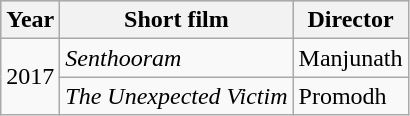<table class="wikitable">
<tr style="background:#ccc; text-align:center;">
<th>Year</th>
<th>Short film</th>
<th>Director</th>
</tr>
<tr>
<td rowspan="2">2017</td>
<td><em>Senthooram</em></td>
<td>Manjunath</td>
</tr>
<tr>
<td><em>The Unexpected Victim</em></td>
<td>Promodh</td>
</tr>
</table>
